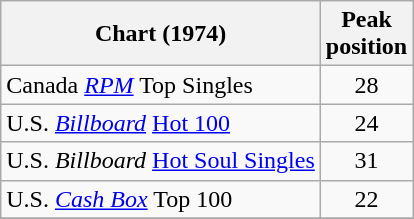<table class="wikitable sortable">
<tr>
<th>Chart (1974)</th>
<th>Peak<br>position</th>
</tr>
<tr>
<td>Canada <em><a href='#'>RPM</a></em> Top Singles</td>
<td style="text-align:center;">28</td>
</tr>
<tr>
<td>U.S. <em><a href='#'>Billboard</a></em> <a href='#'>Hot 100</a></td>
<td style="text-align:center;">24</td>
</tr>
<tr>
<td>U.S. <em>Billboard</em> <a href='#'>Hot Soul Singles</a></td>
<td style="text-align:center;">31</td>
</tr>
<tr>
<td>U.S. <a href='#'><em>Cash Box</em></a> Top 100</td>
<td align="center">22</td>
</tr>
<tr>
</tr>
</table>
